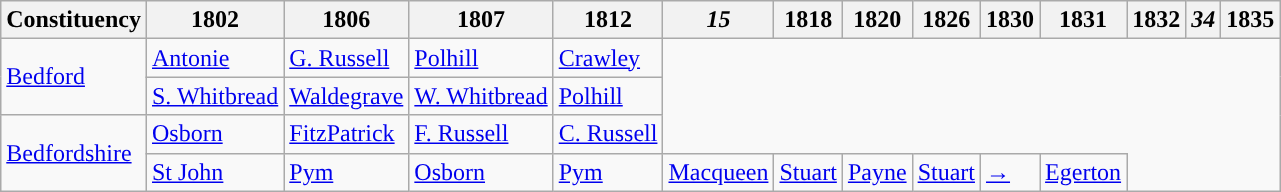<table class="wikitable">
<tr>
<th>Constituency</th>
<th>1802</th>
<th>1806</th>
<th>1807</th>
<th>1812</th>
<th><em>15</em></th>
<th>1818</th>
<th>1820</th>
<th>1826</th>
<th>1830</th>
<th>1831</th>
<th>1832</th>
<th><em>34</em></th>
<th>1835</th>
</tr>
<tr>
<td rowspan="2"><a href='#'>Bedford</a></td>
<td><a href='#'>Antonie</a></td>
<td><a href='#'>G. Russell</a></td>
<td><a href='#'>Polhill</a></td>
<td><a href='#'>Crawley</a></td>
</tr>
<tr>
<td><a href='#'>S. Whitbread</a></td>
<td><a href='#'>Waldegrave</a></td>
<td><a href='#'>W. Whitbread</a></td>
<td><a href='#'>Polhill</a></td>
</tr>
<tr>
<td rowspan="2"><a href='#'>Bedfordshire</a></td>
<td><a href='#'>Osborn</a></td>
<td><a href='#'>FitzPatrick</a></td>
<td><a href='#'>F. Russell</a></td>
<td><a href='#'>C. Russell</a></td>
</tr>
<tr>
<td><a href='#'>St John</a></td>
<td><a href='#'>Pym</a></td>
<td><a href='#'>Osborn</a></td>
<td><a href='#'>Pym</a></td>
<td><a href='#'>Macqueen</a></td>
<td><a href='#'>Stuart</a></td>
<td><a href='#'>Payne</a></td>
<td><a href='#'>Stuart</a></td>
<td><a href='#'>→</a></td>
<td><a href='#'>Egerton</a></td>
</tr>
</table>
